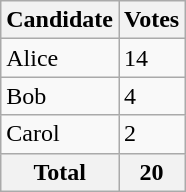<table class="wikitable">
<tr>
<th>Candidate</th>
<th>Votes</th>
</tr>
<tr>
<td>Alice</td>
<td>14</td>
</tr>
<tr>
<td>Bob</td>
<td>4</td>
</tr>
<tr>
<td>Carol</td>
<td>2</td>
</tr>
<tr>
<th>Total</th>
<th>20</th>
</tr>
</table>
